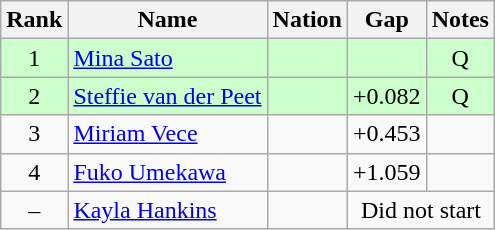<table class="wikitable sortable" style="text-align:center">
<tr>
<th>Rank</th>
<th>Name</th>
<th>Nation</th>
<th>Gap</th>
<th>Notes</th>
</tr>
<tr bgcolor=ccffcc>
<td>1</td>
<td align=left><a href='#'>Mina Sato</a></td>
<td align=left></td>
<td></td>
<td>Q</td>
</tr>
<tr bgcolor=ccffcc>
<td>2</td>
<td align=left><a href='#'>Steffie van der Peet</a></td>
<td align=left></td>
<td>+0.082</td>
<td>Q</td>
</tr>
<tr>
<td>3</td>
<td align=left><a href='#'>Miriam Vece</a></td>
<td align=left></td>
<td>+0.453</td>
<td></td>
</tr>
<tr>
<td>4</td>
<td align=left><a href='#'>Fuko Umekawa</a></td>
<td align=left></td>
<td>+1.059</td>
<td></td>
</tr>
<tr>
<td>–</td>
<td align=left><a href='#'>Kayla Hankins</a></td>
<td align=left></td>
<td colspan=2>Did not start</td>
</tr>
</table>
